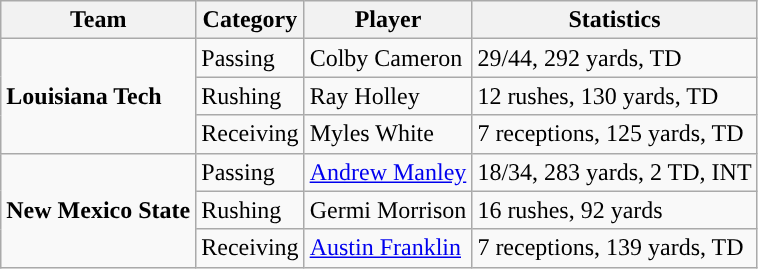<table class="wikitable" style="float: left;">
<tr>
<th>Team</th>
<th>Category</th>
<th>Player</th>
<th>Statistics</th>
</tr>
<tr>
<td rowspan=3><strong>Louisiana Tech</strong></td>
<td>Passing</td>
<td>Colby Cameron</td>
<td>29/44, 292 yards, TD</td>
</tr>
<tr>
<td>Rushing</td>
<td>Ray Holley</td>
<td>12 rushes, 130 yards, TD</td>
</tr>
<tr>
<td>Receiving</td>
<td>Myles White</td>
<td>7 receptions, 125 yards, TD</td>
</tr>
<tr>
<td rowspan=3><strong>New Mexico State</strong></td>
<td>Passing</td>
<td><a href='#'>Andrew Manley</a></td>
<td>18/34, 283 yards, 2 TD, INT</td>
</tr>
<tr>
<td>Rushing</td>
<td>Germi Morrison</td>
<td>16 rushes, 92 yards</td>
</tr>
<tr>
<td>Receiving</td>
<td><a href='#'>Austin Franklin</a></td>
<td>7 receptions, 139 yards, TD</td>
</tr>
</table>
